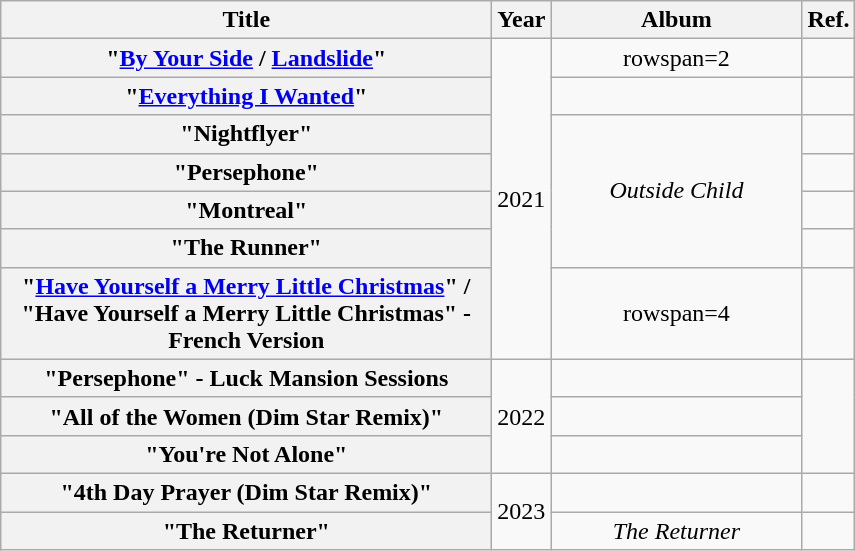<table class="wikitable plainrowheaders" style="text-align:center;">
<tr>
<th rowspan="1" style="width:20em;">Title</th>
<th rowspan="1" style="width:1em;">Year</th>
<th rowspan="1" style="width:10em;">Album</th>
<th rowspan="1" style="width:0em;">Ref.</th>
</tr>
<tr>
<th scope="row">"<a href='#'>By Your Side</a> / <a href='#'>Landslide</a>"</th>
<td rowspan=7>2021</td>
<td>rowspan=2 </td>
<td></td>
</tr>
<tr>
<th scope="row">"<a href='#'>Everything I Wanted</a>"</th>
<td></td>
</tr>
<tr>
<th scope="row">"Nightflyer"</th>
<td rowspan=4><em>Outside Child</em></td>
<td></td>
</tr>
<tr>
<th scope="row">"Persephone"</th>
<td></td>
</tr>
<tr>
<th scope="row">"Montreal"</th>
<td></td>
</tr>
<tr>
<th scope="row">"The Runner"</th>
<td></td>
</tr>
<tr>
<th scope="row">"<a href='#'>Have Yourself a Merry Little Christmas</a>" / "Have Yourself a Merry Little Christmas" - French Version</th>
<td>rowspan=4 </td>
<td></td>
</tr>
<tr>
<th scope="row">"Persephone" - Luck Mansion Sessions</th>
<td rowspan=3>2022</td>
<td></td>
</tr>
<tr>
<th scope="row">"All of the Women (Dim Star Remix)"<br> </th>
<td></td>
</tr>
<tr>
<th scope="row">"You're Not Alone"<br> </th>
<td></td>
</tr>
<tr>
<th scope="row">"4th Day Prayer (Dim Star Remix)"<br> </th>
<td rowspan=2>2023</td>
<td></td>
<td></td>
</tr>
<tr>
<th scope="row">"The Returner"</th>
<td><em>The Returner</em></td>
<td></td>
</tr>
</table>
